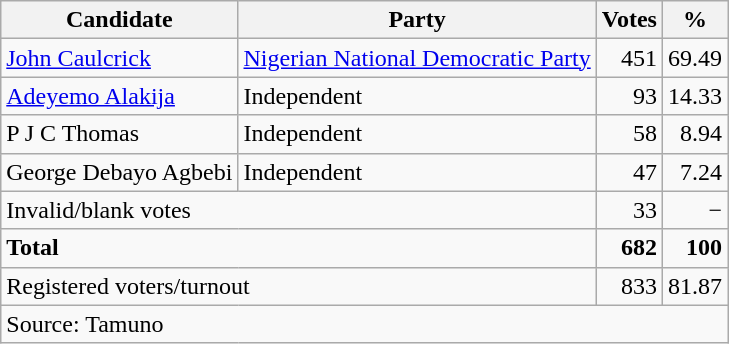<table class=wikitable style=text-align:right>
<tr>
<th>Candidate</th>
<th>Party</th>
<th>Votes</th>
<th>%</th>
</tr>
<tr>
<td align=left><a href='#'>John Caulcrick</a></td>
<td align=left><a href='#'>Nigerian National Democratic Party</a></td>
<td>451</td>
<td>69.49</td>
</tr>
<tr>
<td align=left><a href='#'>Adeyemo Alakija</a></td>
<td align=left>Independent</td>
<td>93</td>
<td>14.33</td>
</tr>
<tr>
<td align=left>P J C Thomas</td>
<td align=left>Independent</td>
<td>58</td>
<td>8.94</td>
</tr>
<tr>
<td align=left>George Debayo Agbebi</td>
<td align=left>Independent</td>
<td>47</td>
<td>7.24</td>
</tr>
<tr>
<td align=left colspan=2>Invalid/blank votes</td>
<td>33</td>
<td>−</td>
</tr>
<tr>
<td align=left colspan=2><strong>Total</strong></td>
<td><strong>682</strong></td>
<td><strong>100</strong></td>
</tr>
<tr>
<td align=left colspan=2>Registered voters/turnout</td>
<td>833</td>
<td>81.87</td>
</tr>
<tr>
<td align=left colspan=4>Source: Tamuno</td>
</tr>
</table>
